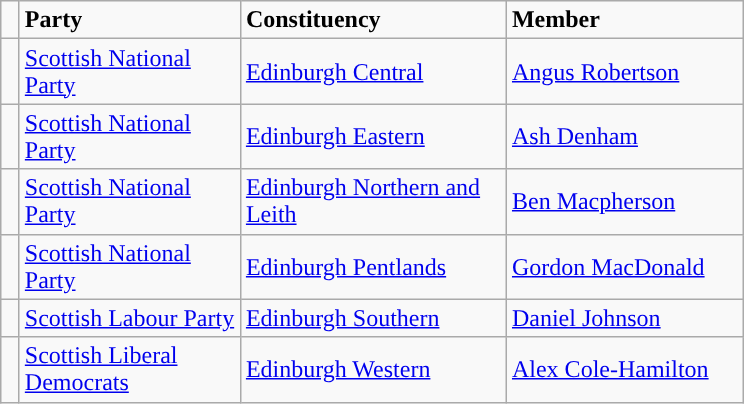<table class="wikitable">
<tr>
<td width="5"></td>
<td width="140"><strong>Party</strong></td>
<td width="170"><strong>Constituency</strong></td>
<td width="150"><strong>Member</strong></td>
</tr>
<tr>
<td style="color:inherit;background:"></td>
<td><a href='#'>Scottish National Party</a></td>
<td><a href='#'>Edinburgh Central</a></td>
<td><a href='#'>Angus Robertson</a></td>
</tr>
<tr>
<td style="color:inherit;background:"></td>
<td><a href='#'>Scottish National Party</a></td>
<td><a href='#'>Edinburgh Eastern</a></td>
<td><a href='#'>Ash Denham</a></td>
</tr>
<tr>
<td style="color:inherit;background:"></td>
<td><a href='#'>Scottish National Party</a></td>
<td><a href='#'>Edinburgh Northern and Leith</a></td>
<td><a href='#'>Ben Macpherson</a></td>
</tr>
<tr>
<td style="color:inherit;background:"></td>
<td><a href='#'>Scottish National Party</a></td>
<td><a href='#'>Edinburgh Pentlands</a></td>
<td><a href='#'>Gordon MacDonald</a></td>
</tr>
<tr>
<td style="color:inherit;background:"></td>
<td><a href='#'>Scottish Labour Party</a></td>
<td><a href='#'>Edinburgh Southern</a></td>
<td><a href='#'>Daniel Johnson</a></td>
</tr>
<tr>
<td style="color:inherit;background:"></td>
<td><a href='#'>Scottish Liberal Democrats</a></td>
<td><a href='#'>Edinburgh Western</a></td>
<td><a href='#'>Alex Cole-Hamilton</a></td>
</tr>
</table>
